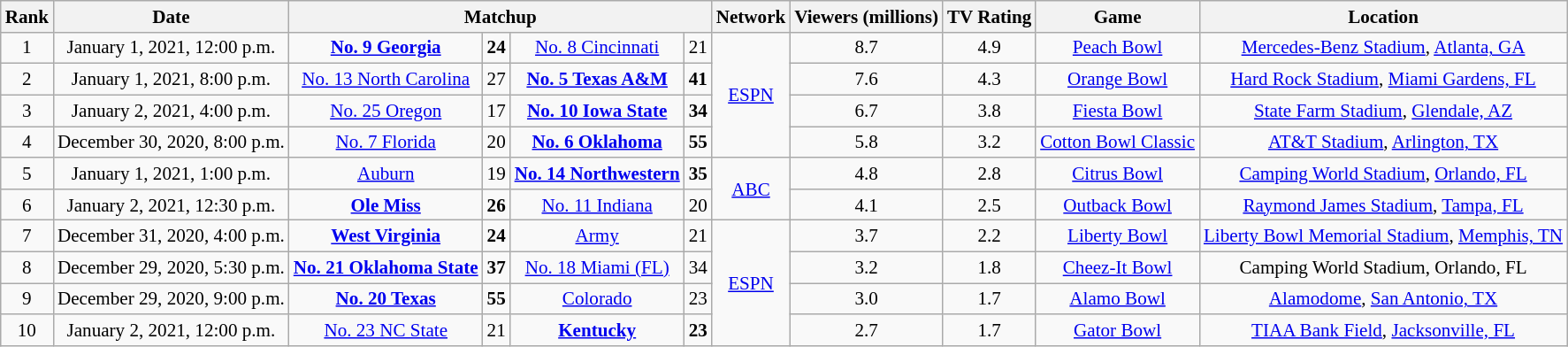<table class="wikitable" style="font-size: 88%;text-align:center;">
<tr>
<th>Rank</th>
<th>Date</th>
<th colspan=4>Matchup</th>
<th>Network</th>
<th>Viewers (millions)</th>
<th>TV Rating</th>
<th>Game</th>
<th>Location</th>
</tr>
<tr>
<td>1</td>
<td>January 1, 2021, 12:00 p.m.</td>
<td><strong><a href='#'>No. 9 Georgia</a></strong></td>
<td><strong>24</strong></td>
<td><a href='#'>No. 8 Cincinnati</a></td>
<td>21</td>
<td rowspan="4"><a href='#'>ESPN</a></td>
<td>8.7</td>
<td>4.9</td>
<td><a href='#'>Peach Bowl</a></td>
<td><a href='#'>Mercedes-Benz Stadium</a>, <a href='#'>Atlanta, GA</a></td>
</tr>
<tr>
<td>2</td>
<td>January 1, 2021, 8:00 p.m.</td>
<td><a href='#'>No. 13 North Carolina</a></td>
<td>27</td>
<td><strong><a href='#'>No. 5 Texas A&M</a></strong></td>
<td><strong>41</strong></td>
<td>7.6</td>
<td>4.3</td>
<td><a href='#'>Orange Bowl</a></td>
<td><a href='#'>Hard Rock Stadium</a>, <a href='#'>Miami Gardens, FL</a></td>
</tr>
<tr>
<td>3</td>
<td>January 2, 2021, 4:00 p.m.</td>
<td><a href='#'>No. 25 Oregon</a></td>
<td>17</td>
<td><strong><a href='#'>No. 10 Iowa State</a></strong></td>
<td><strong>34</strong></td>
<td>6.7</td>
<td>3.8</td>
<td><a href='#'>Fiesta Bowl</a></td>
<td><a href='#'>State Farm Stadium</a>, <a href='#'>Glendale, AZ</a></td>
</tr>
<tr>
<td>4</td>
<td>December 30, 2020, 8:00 p.m.</td>
<td><a href='#'>No. 7 Florida</a></td>
<td>20</td>
<td><strong><a href='#'>No. 6 Oklahoma</a></strong></td>
<td><strong>55</strong></td>
<td>5.8</td>
<td>3.2</td>
<td><a href='#'>Cotton Bowl Classic</a></td>
<td><a href='#'>AT&T Stadium</a>, <a href='#'>Arlington, TX</a></td>
</tr>
<tr>
<td>5</td>
<td>January 1, 2021, 1:00 p.m.</td>
<td><a href='#'>Auburn</a></td>
<td>19</td>
<td><strong><a href='#'>No. 14 Northwestern</a></strong></td>
<td><strong>35</strong></td>
<td rowspan="2"><a href='#'>ABC</a></td>
<td>4.8</td>
<td>2.8</td>
<td><a href='#'>Citrus Bowl</a></td>
<td><a href='#'>Camping World Stadium</a>, <a href='#'>Orlando, FL</a></td>
</tr>
<tr>
<td>6</td>
<td>January 2, 2021, 12:30 p.m.</td>
<td><strong><a href='#'>Ole Miss</a></strong></td>
<td><strong>26</strong></td>
<td><a href='#'>No. 11 Indiana</a></td>
<td>20</td>
<td>4.1</td>
<td>2.5</td>
<td><a href='#'>Outback Bowl</a></td>
<td><a href='#'>Raymond James Stadium</a>, <a href='#'>Tampa, FL</a></td>
</tr>
<tr>
<td>7</td>
<td>December 31, 2020, 4:00 p.m.</td>
<td><strong><a href='#'>West Virginia</a></strong></td>
<td><strong>24</strong></td>
<td><a href='#'>Army</a></td>
<td>21</td>
<td rowspan="4"><a href='#'>ESPN</a></td>
<td>3.7</td>
<td>2.2</td>
<td><a href='#'>Liberty Bowl</a></td>
<td><a href='#'>Liberty Bowl Memorial Stadium</a>, <a href='#'>Memphis, TN</a></td>
</tr>
<tr>
<td>8</td>
<td>December 29, 2020, 5:30 p.m.</td>
<td><strong><a href='#'>No. 21 Oklahoma State</a></strong></td>
<td><strong>37</strong></td>
<td><a href='#'>No. 18 Miami (FL)</a></td>
<td>34</td>
<td>3.2</td>
<td>1.8</td>
<td><a href='#'>Cheez-It Bowl</a></td>
<td>Camping World Stadium, Orlando, FL</td>
</tr>
<tr>
<td>9</td>
<td>December 29, 2020, 9:00 p.m.</td>
<td><strong><a href='#'>No. 20 Texas</a></strong></td>
<td><strong>55</strong></td>
<td><a href='#'>Colorado</a></td>
<td>23</td>
<td>3.0</td>
<td>1.7</td>
<td><a href='#'>Alamo Bowl</a></td>
<td><a href='#'>Alamodome</a>, <a href='#'>San Antonio, TX</a></td>
</tr>
<tr>
<td>10</td>
<td>January 2, 2021, 12:00 p.m.</td>
<td><a href='#'>No. 23 NC State</a></td>
<td>21</td>
<td><strong><a href='#'>Kentucky</a></strong></td>
<td><strong>23</strong></td>
<td>2.7</td>
<td>1.7</td>
<td><a href='#'>Gator Bowl</a></td>
<td><a href='#'>TIAA Bank Field</a>, <a href='#'>Jacksonville, FL</a></td>
</tr>
</table>
